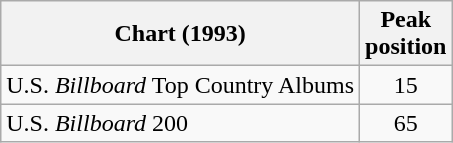<table class="wikitable">
<tr>
<th>Chart (1993)</th>
<th>Peak<br>position</th>
</tr>
<tr>
<td>U.S. <em>Billboard</em> Top Country Albums</td>
<td align="center">15</td>
</tr>
<tr>
<td>U.S. <em>Billboard</em> 200</td>
<td align="center">65</td>
</tr>
</table>
